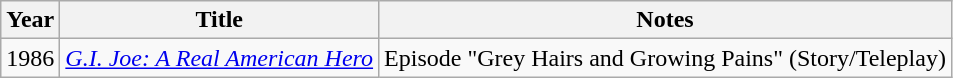<table class="wikitable plainrowheaders">
<tr>
<th>Year</th>
<th>Title</th>
<th>Notes</th>
</tr>
<tr>
<td>1986</td>
<td><em><a href='#'>G.I. Joe: A Real American Hero</a></em></td>
<td>Episode "Grey Hairs and Growing Pains" (Story/Teleplay)</td>
</tr>
</table>
